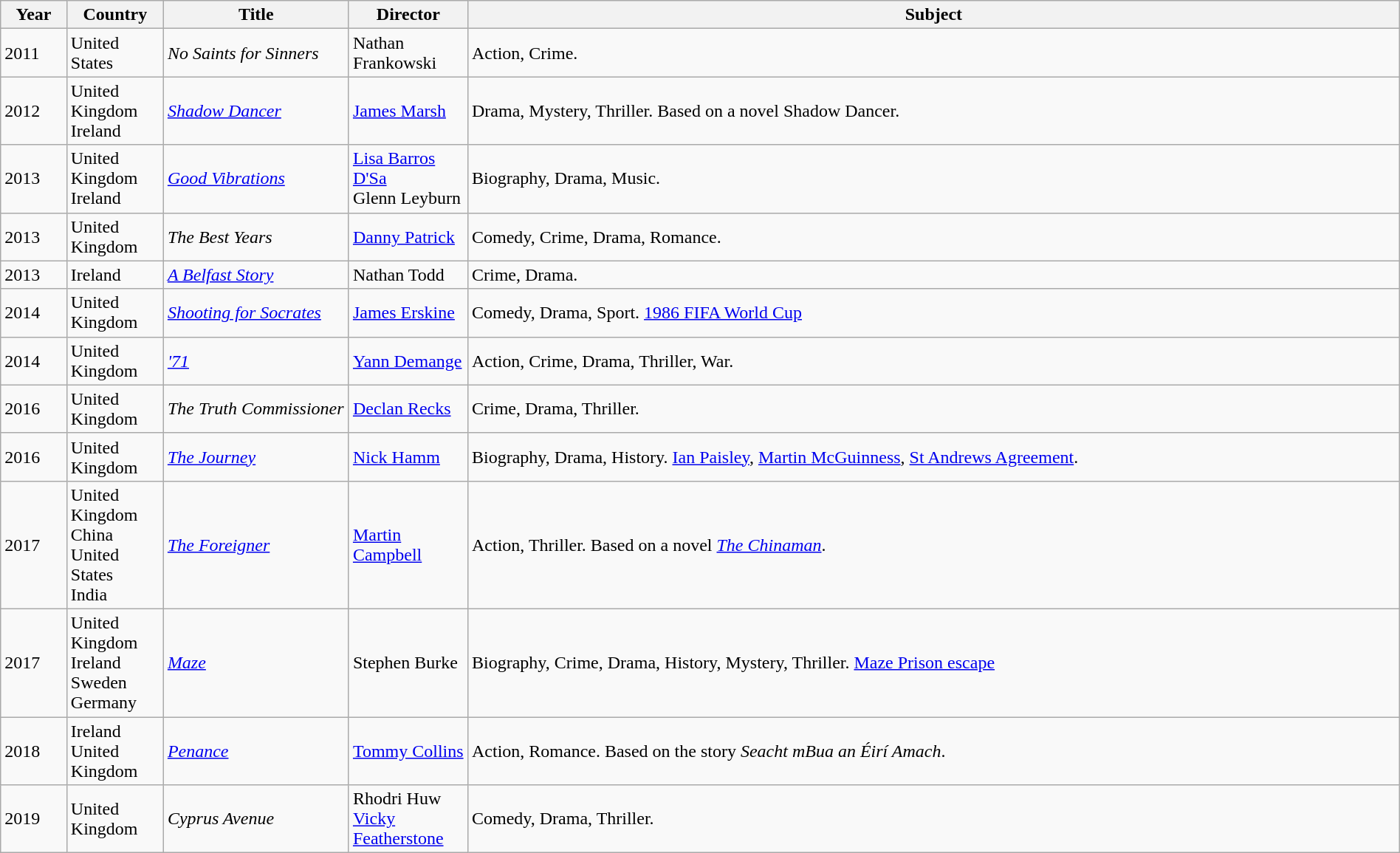<table class="wikitable sortable" style="width:100%;">
<tr>
<th>Year</th>
<th width= 80>Country</th>
<th class="unsortable" style="width:160px;">Title</th>
<th width=100>Director</th>
<th class="unsortable">Subject</th>
</tr>
<tr>
<td>2011</td>
<td>United States</td>
<td><em>No Saints for Sinners</em></td>
<td>Nathan Frankowski</td>
<td>Action, Crime.</td>
</tr>
<tr>
<td>2012</td>
<td>United Kingdom<br>Ireland</td>
<td><em><a href='#'>Shadow Dancer</a></em></td>
<td><a href='#'>James Marsh</a></td>
<td>Drama, Mystery, Thriller. Based on a novel Shadow Dancer.</td>
</tr>
<tr>
<td>2013</td>
<td>United Kingdom<br>Ireland</td>
<td><em><a href='#'>Good Vibrations</a></em></td>
<td><a href='#'>Lisa Barros D'Sa</a><br>Glenn Leyburn</td>
<td>Biography, Drama, Music.</td>
</tr>
<tr>
<td>2013</td>
<td>United Kingdom</td>
<td><em>The Best Years</em></td>
<td><a href='#'>Danny Patrick</a></td>
<td>Comedy, Crime, Drama, Romance.</td>
</tr>
<tr>
<td>2013</td>
<td>Ireland</td>
<td><em><a href='#'>A Belfast Story</a></em></td>
<td>Nathan Todd</td>
<td>Crime, Drama.</td>
</tr>
<tr>
<td>2014</td>
<td>United Kingdom</td>
<td><em><a href='#'>Shooting for Socrates</a></em></td>
<td><a href='#'>James Erskine</a></td>
<td>Comedy, Drama, Sport. <a href='#'>1986 FIFA World Cup</a></td>
</tr>
<tr>
<td>2014</td>
<td>United Kingdom</td>
<td><em><a href='#'>'71</a></em></td>
<td><a href='#'>Yann Demange</a></td>
<td>Action, Crime, Drama, Thriller, War.</td>
</tr>
<tr>
<td>2016</td>
<td>United Kingdom</td>
<td><em>The Truth Commissioner</em></td>
<td><a href='#'>Declan Recks</a></td>
<td>Crime, Drama, Thriller.</td>
</tr>
<tr>
<td>2016</td>
<td>United Kingdom</td>
<td><em><a href='#'>The Journey</a></em></td>
<td><a href='#'>Nick Hamm</a></td>
<td>Biography, Drama, History. <a href='#'>Ian Paisley</a>, <a href='#'>Martin McGuinness</a>, <a href='#'>St Andrews Agreement</a>.</td>
</tr>
<tr>
<td>2017</td>
<td>United Kingdom<br>China<br>United States<br>India</td>
<td><em><a href='#'>The Foreigner</a></em></td>
<td><a href='#'>Martin Campbell</a></td>
<td>Action, Thriller. Based on a novel <a href='#'><em>The Chinaman</em></a>.</td>
</tr>
<tr>
<td>2017</td>
<td>United Kingdom<br>Ireland<br>Sweden<br>Germany</td>
<td><em><a href='#'>Maze</a></em></td>
<td>Stephen Burke</td>
<td>Biography, Crime, Drama, History, Mystery, Thriller. <a href='#'>Maze Prison escape</a></td>
</tr>
<tr>
<td>2018</td>
<td>Ireland<br>United Kingdom</td>
<td><em><a href='#'>Penance</a></em></td>
<td><a href='#'>Tommy Collins</a></td>
<td>Action, Romance. Based on the story <em>Seacht mBua an Éirí Amach</em>.</td>
</tr>
<tr>
<td>2019</td>
<td>United Kingdom</td>
<td><em>Cyprus Avenue</em></td>
<td>Rhodri Huw<br><a href='#'>Vicky Featherstone</a></td>
<td>Comedy, Drama, Thriller.</td>
</tr>
</table>
